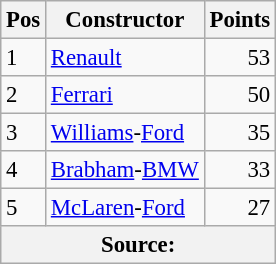<table class="wikitable" style="font-size: 95%;">
<tr>
<th>Pos</th>
<th>Constructor</th>
<th>Points</th>
</tr>
<tr>
<td>1</td>
<td> <a href='#'>Renault</a></td>
<td style="text-align: right">53</td>
</tr>
<tr>
<td>2</td>
<td> <a href='#'>Ferrari</a></td>
<td style="text-align: right">50</td>
</tr>
<tr>
<td>3</td>
<td> <a href='#'>Williams</a>-<a href='#'>Ford</a></td>
<td style="text-align: right">35</td>
</tr>
<tr>
<td>4</td>
<td> <a href='#'>Brabham</a>-<a href='#'>BMW</a></td>
<td style="text-align: right">33</td>
</tr>
<tr>
<td>5</td>
<td> <a href='#'>McLaren</a>-<a href='#'>Ford</a></td>
<td style="text-align: right">27</td>
</tr>
<tr>
<th colspan=4>Source: </th>
</tr>
</table>
